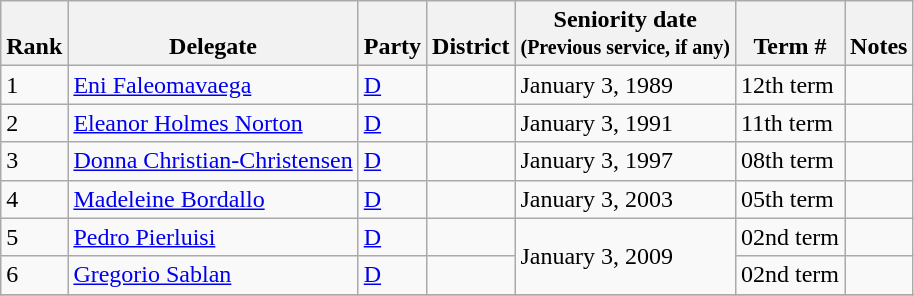<table class="wikitable sortable">
<tr valign=bottom>
<th>Rank</th>
<th>Delegate</th>
<th>Party</th>
<th>District</th>
<th>Seniority date <br><small>(Previous service, if any)</small><br></th>
<th>Term #</th>
<th>Notes</th>
</tr>
<tr>
<td>1</td>
<td><a href='#'>Eni Faleomavaega</a></td>
<td><a href='#'>D</a></td>
<td></td>
<td>January 3, 1989</td>
<td>12th term</td>
<td></td>
</tr>
<tr>
<td>2</td>
<td><a href='#'>Eleanor Holmes Norton</a></td>
<td><a href='#'>D</a></td>
<td></td>
<td>January 3, 1991</td>
<td>11th term</td>
<td></td>
</tr>
<tr>
<td>3</td>
<td><a href='#'>Donna Christian-Christensen</a></td>
<td><a href='#'>D</a></td>
<td></td>
<td>January 3, 1997</td>
<td>08th term</td>
<td></td>
</tr>
<tr>
<td>4</td>
<td><a href='#'>Madeleine Bordallo</a></td>
<td><a href='#'>D</a></td>
<td></td>
<td>January 3, 2003</td>
<td>05th term</td>
<td></td>
</tr>
<tr>
<td>5</td>
<td><a href='#'>Pedro Pierluisi</a></td>
<td><a href='#'>D</a></td>
<td></td>
<td rowspan=2>January 3, 2009</td>
<td>02nd term</td>
<td></td>
</tr>
<tr>
<td>6</td>
<td><a href='#'>Gregorio Sablan</a></td>
<td><a href='#'>D</a></td>
<td></td>
<td>02nd term</td>
<td></td>
</tr>
<tr>
</tr>
</table>
